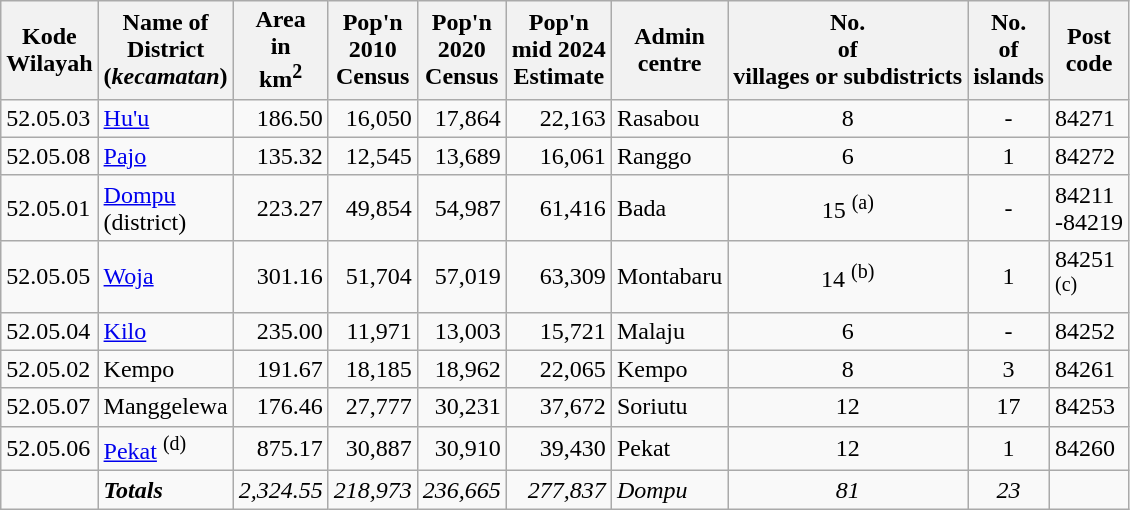<table class="wikitable">
<tr>
<th>Kode <br>Wilayah</th>
<th>Name of<br>District <br>(<em>kecamatan</em>)</th>
<th>Area <br>in<br> km<sup>2</sup></th>
<th>Pop'n <br>2010<br>Census</th>
<th>Pop'n <br>2020<br>Census</th>
<th>Pop'n <br>mid 2024<br>Estimate</th>
<th>Admin<br> centre</th>
<th>No.<br> of<br>villages or subdistricts</th>
<th>No.<br>of<br>islands</th>
<th>Post<br>code</th>
</tr>
<tr>
<td>52.05.03</td>
<td><a href='#'>Hu'u</a></td>
<td align="right">186.50</td>
<td align="right">16,050</td>
<td align="right">17,864</td>
<td align="right">22,163</td>
<td>Rasabou</td>
<td align="center">8</td>
<td align="center">-</td>
<td>84271</td>
</tr>
<tr>
<td>52.05.08</td>
<td><a href='#'>Pajo</a></td>
<td align="right">135.32</td>
<td align="right">12,545</td>
<td align="right">13,689</td>
<td align="right">16,061</td>
<td>Ranggo</td>
<td align="center">6</td>
<td align="center">1</td>
<td>84272</td>
</tr>
<tr>
<td>52.05.01</td>
<td><a href='#'>Dompu</a> <br>(district)</td>
<td align="right">223.27</td>
<td align="right">49,854</td>
<td align="right">54,987</td>
<td align="right">61,416</td>
<td>Bada</td>
<td align="center">15 <sup>(a)</sup></td>
<td align="center">-</td>
<td>84211<br>-84219</td>
</tr>
<tr>
<td>52.05.05</td>
<td><a href='#'>Woja</a></td>
<td align="right">301.16</td>
<td align="right">51,704</td>
<td align="right">57,019</td>
<td align="right">63,309</td>
<td>Montabaru</td>
<td align="center">14 <sup>(b)</sup></td>
<td align="center">1</td>
<td>84251 <br><sup>(c)</sup></td>
</tr>
<tr>
<td>52.05.04</td>
<td><a href='#'>Kilo</a></td>
<td align="right">235.00</td>
<td align="right">11,971</td>
<td align="right">13,003</td>
<td align="right">15,721</td>
<td>Malaju</td>
<td align="center">6</td>
<td align="center">-</td>
<td>84252</td>
</tr>
<tr>
<td>52.05.02</td>
<td>Kempo</td>
<td align="right">191.67</td>
<td align="right">18,185</td>
<td align="right">18,962</td>
<td align="right">22,065</td>
<td>Kempo</td>
<td align="center">8</td>
<td align="center">3</td>
<td>84261</td>
</tr>
<tr>
<td>52.05.07</td>
<td>Manggelewa</td>
<td align="right">176.46</td>
<td align="right">27,777</td>
<td align="right">30,231</td>
<td align="right">37,672</td>
<td>Soriutu</td>
<td align="center">12</td>
<td align="center">17</td>
<td>84253</td>
</tr>
<tr>
<td>52.05.06</td>
<td><a href='#'>Pekat</a> <sup>(d)</sup></td>
<td align="right">875.17</td>
<td align="right">30,887</td>
<td align="right">30,910</td>
<td align="right">39,430</td>
<td>Pekat</td>
<td align="center">12</td>
<td align="center">1</td>
<td>84260</td>
</tr>
<tr>
<td></td>
<td><strong><em>Totals</em></strong></td>
<td align="right"><em>2,324.55</em></td>
<td align="right"><em>218,973</em></td>
<td align="right"><em>236,665</em></td>
<td align="right"><em>277,837</em></td>
<td><em>Dompu</em></td>
<td align="center"><em>81</em></td>
<td align="center"><em>23</em></td>
<td></td>
</tr>
</table>
